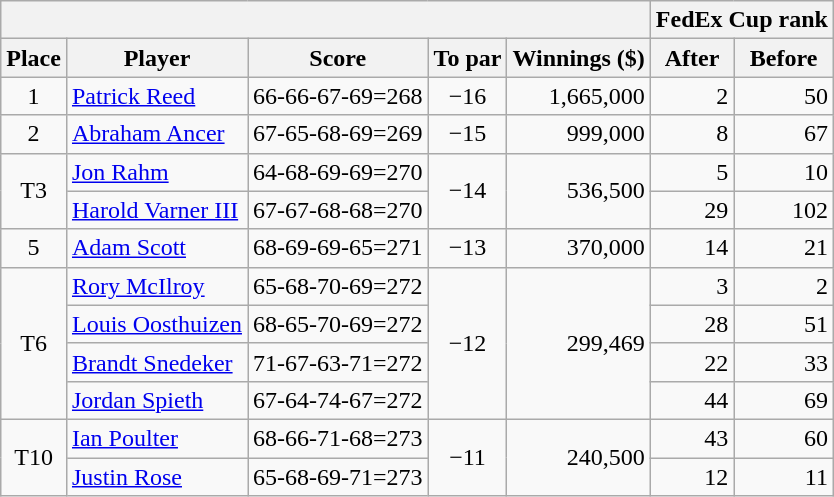<table class=wikitable>
<tr>
<th colspan=5></th>
<th colspan=2>FedEx Cup rank</th>
</tr>
<tr>
<th>Place</th>
<th>Player</th>
<th>Score</th>
<th>To par</th>
<th>Winnings ($)</th>
<th>After</th>
<th>Before</th>
</tr>
<tr>
<td align=center>1</td>
<td> <a href='#'>Patrick Reed</a></td>
<td>66-66-67-69=268</td>
<td align=center>−16</td>
<td align=right>1,665,000</td>
<td align=right>2</td>
<td align=right>50</td>
</tr>
<tr>
<td align=center>2</td>
<td> <a href='#'>Abraham Ancer</a></td>
<td>67-65-68-69=269</td>
<td align=center>−15</td>
<td align=right>999,000</td>
<td align=right>8</td>
<td align=right>67</td>
</tr>
<tr>
<td rowspan=2 align=center>T3</td>
<td> <a href='#'>Jon Rahm</a></td>
<td>64-68-69-69=270</td>
<td rowspan=2 align=center>−14</td>
<td rowspan=2 align=right>536,500</td>
<td align=right>5</td>
<td align=right>10</td>
</tr>
<tr>
<td> <a href='#'>Harold Varner III</a></td>
<td>67-67-68-68=270</td>
<td align=right>29</td>
<td align=right>102</td>
</tr>
<tr>
<td align=center>5</td>
<td> <a href='#'>Adam Scott</a></td>
<td>68-69-69-65=271</td>
<td align=center>−13</td>
<td align=right>370,000</td>
<td align=right>14</td>
<td align=right>21</td>
</tr>
<tr>
<td rowspan=4 align=center>T6</td>
<td> <a href='#'>Rory McIlroy</a></td>
<td>65-68-70-69=272</td>
<td rowspan=4 align=center>−12</td>
<td rowspan=4 align=right>299,469</td>
<td align=right>3</td>
<td align=right>2</td>
</tr>
<tr>
<td> <a href='#'>Louis Oosthuizen</a></td>
<td>68-65-70-69=272</td>
<td align=right>28</td>
<td align=right>51</td>
</tr>
<tr>
<td> <a href='#'>Brandt Snedeker</a></td>
<td>71-67-63-71=272</td>
<td align=right>22</td>
<td align=right>33</td>
</tr>
<tr>
<td> <a href='#'>Jordan Spieth</a></td>
<td>67-64-74-67=272</td>
<td align=right>44</td>
<td align=right>69</td>
</tr>
<tr>
<td rowspan=2 align=center>T10</td>
<td> <a href='#'>Ian Poulter</a></td>
<td>68-66-71-68=273</td>
<td rowspan=2 align=center>−11</td>
<td rowspan=2 align=right>240,500</td>
<td align=right>43</td>
<td align=right>60</td>
</tr>
<tr>
<td> <a href='#'>Justin Rose</a></td>
<td>65-68-69-71=273</td>
<td align=right>12</td>
<td align=right>11</td>
</tr>
</table>
